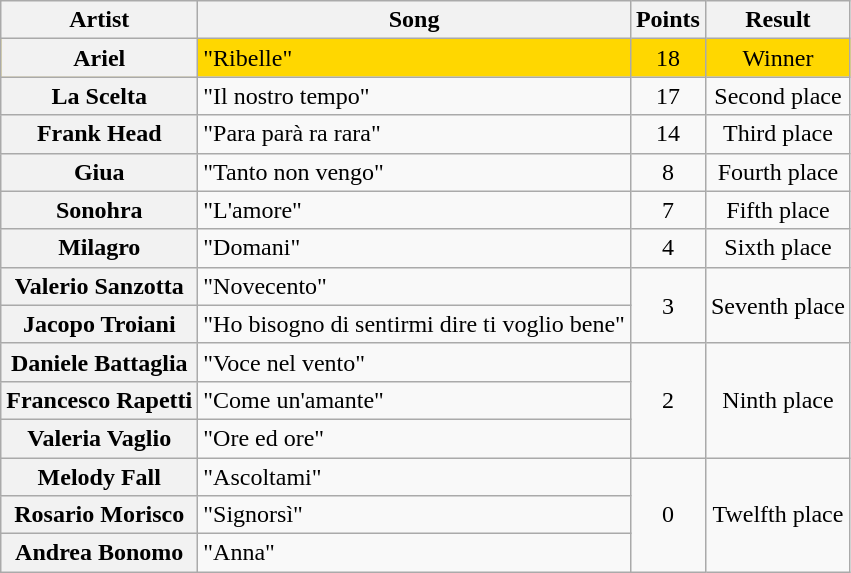<table class="wikitable plainrowheaders">
<tr>
<th scope="col">Artist</th>
<th scope="col">Song</th>
<th scope="col">Points</th>
<th scope="col">Result</th>
</tr>
<tr style="background:gold;">
<th scope="row">Ariel</th>
<td>"Ribelle"</td>
<td style="text-align:center;">18</td>
<td style="text-align:center;">Winner</td>
</tr>
<tr>
<th scope="row">La Scelta</th>
<td>"Il nostro tempo"</td>
<td style="text-align:center;">17</td>
<td style="text-align:center;">Second place</td>
</tr>
<tr>
<th scope="row">Frank Head</th>
<td>"Para parà ra rara"</td>
<td style="text-align:center;">14</td>
<td style="text-align:center;">Third place</td>
</tr>
<tr>
<th scope="row">Giua</th>
<td>"Tanto non vengo"</td>
<td style="text-align:center;">8</td>
<td style="text-align:center;">Fourth place</td>
</tr>
<tr>
<th scope="row">Sonohra</th>
<td>"L'amore"</td>
<td style="text-align:center;">7</td>
<td style="text-align:center;">Fifth place</td>
</tr>
<tr>
<th scope="row">Milagro</th>
<td>"Domani"</td>
<td style="text-align:center;">4</td>
<td style="text-align:center;">Sixth place</td>
</tr>
<tr>
<th scope="row">Valerio Sanzotta</th>
<td>"Novecento"</td>
<td style="text-align:center;" rowspan="2">3</td>
<td rowspan="2" style="text-align:center;">Seventh place</td>
</tr>
<tr>
<th scope="row">Jacopo Troiani</th>
<td>"Ho bisogno di sentirmi dire ti voglio bene"</td>
</tr>
<tr>
<th scope="row">Daniele Battaglia</th>
<td>"Voce nel vento"</td>
<td style="text-align:center;" rowspan="3">2</td>
<td rowspan="3" style="text-align:center;">Ninth place</td>
</tr>
<tr>
<th scope="row">Francesco Rapetti</th>
<td>"Come un'amante"</td>
</tr>
<tr>
<th scope="row">Valeria Vaglio</th>
<td>"Ore ed ore"</td>
</tr>
<tr>
<th scope="row">Melody Fall</th>
<td>"Ascoltami"</td>
<td style="text-align:center;" rowspan="4">0</td>
<td rowspan="4" style="text-align:center;">Twelfth place</td>
</tr>
<tr>
<th scope="row">Rosario Morisco</th>
<td>"Signorsì"</td>
</tr>
<tr>
<th scope="row">Andrea Bonomo</th>
<td>"Anna"</td>
</tr>
</table>
